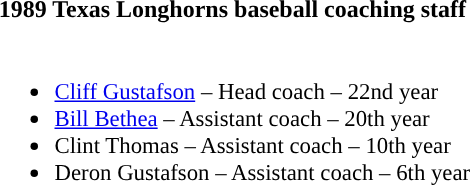<table class="toccolours">
<tr>
<th colspan=9>1989 Texas Longhorns baseball coaching staff</th>
</tr>
<tr>
<td style="text-align: left;font-size: 95%;" valign="top"><br><ul><li><a href='#'>Cliff Gustafson</a> – Head coach – 22nd year</li><li><a href='#'>Bill Bethea</a> – Assistant coach – 20th year</li><li>Clint Thomas – Assistant coach – 10th year</li><li>Deron Gustafson – Assistant coach – 6th year</li></ul></td>
</tr>
</table>
